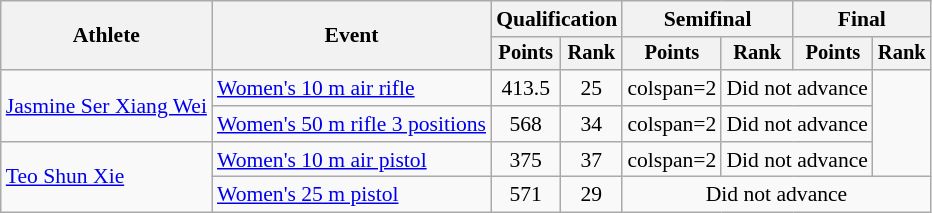<table class="wikitable" style="font-size:90%">
<tr>
<th rowspan="2">Athlete</th>
<th rowspan="2">Event</th>
<th colspan=2>Qualification</th>
<th colspan=2>Semifinal</th>
<th colspan=2>Final</th>
</tr>
<tr style="font-size:95%">
<th>Points</th>
<th>Rank</th>
<th>Points</th>
<th>Rank</th>
<th>Points</th>
<th>Rank</th>
</tr>
<tr align="center">
<td align=left rowspan=2><a href='#'>Jasmine Ser Xiang Wei</a></td>
<td align=left><a href='#'>Women's 10 m air rifle</a></td>
<td>413.5</td>
<td>25</td>
<td>colspan=2 </td>
<td colspan=2>Did not advance</td>
</tr>
<tr align=center>
<td align=left><a href='#'>Women's 50 m rifle 3 positions</a></td>
<td>568</td>
<td>34</td>
<td>colspan=2 </td>
<td colspan=2>Did not advance</td>
</tr>
<tr align="center">
<td align=left rowspan=2><a href='#'>Teo Shun Xie</a></td>
<td align=left><a href='#'>Women's 10 m air pistol</a></td>
<td>375</td>
<td>37</td>
<td>colspan=2 </td>
<td colspan="2">Did not advance</td>
</tr>
<tr align=center>
<td align=left><a href='#'>Women's 25 m pistol</a></td>
<td>571</td>
<td>29</td>
<td colspan="4">Did not advance</td>
</tr>
</table>
